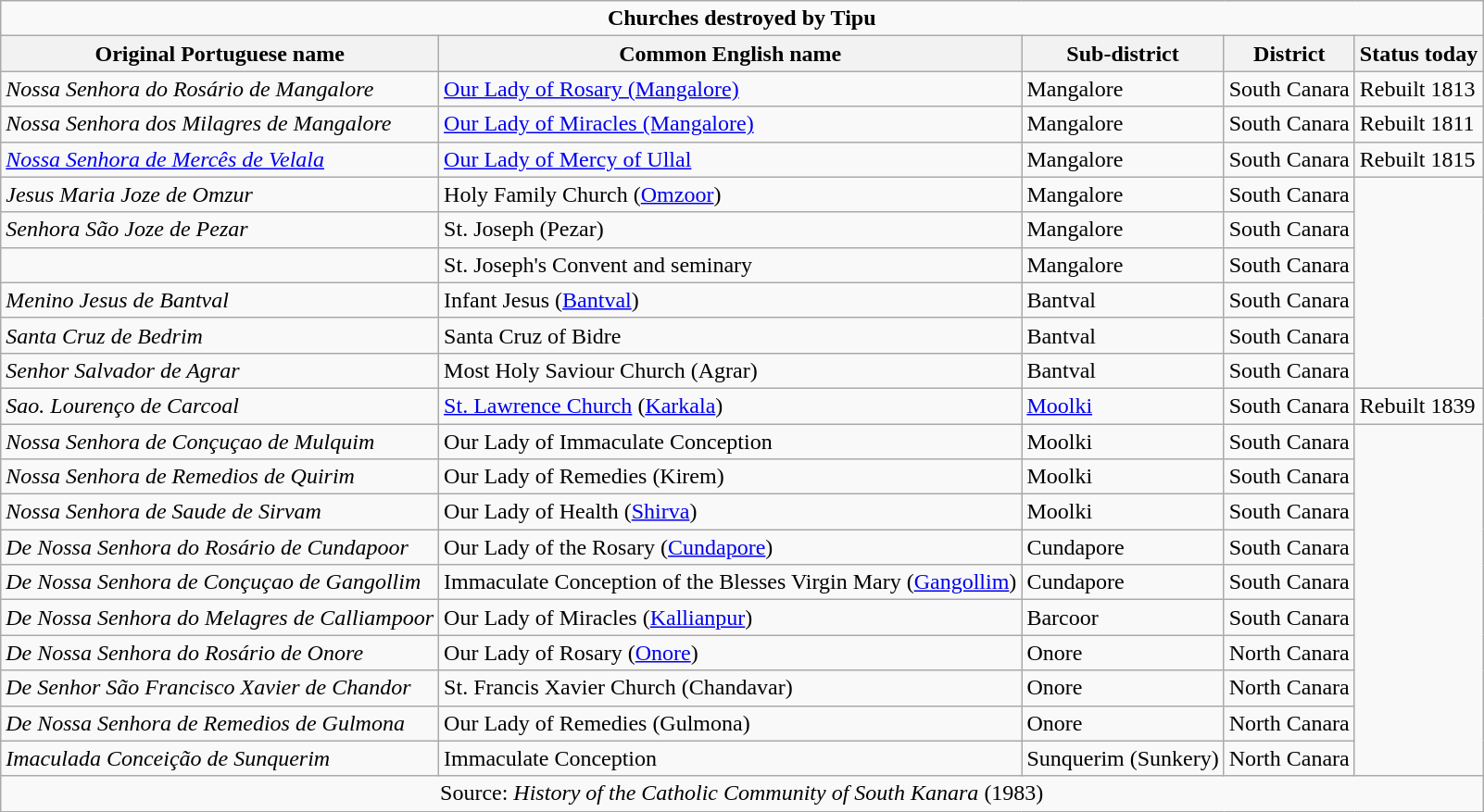<table class="wikitable">
<tr>
<td colspan=5 align="center"><strong>Churches destroyed by Tipu</strong></td>
</tr>
<tr>
<th>Original Portuguese name</th>
<th>Common English name</th>
<th>Sub-district</th>
<th>District</th>
<th>Status today</th>
</tr>
<tr>
<td><em>Nossa Senhora do Rosário de Mangalore</em></td>
<td><a href='#'>Our Lady of Rosary (Mangalore)</a></td>
<td>Mangalore</td>
<td>South Canara</td>
<td>Rebuilt 1813</td>
</tr>
<tr>
<td><em>Nossa Senhora dos Milagres de Mangalore</em></td>
<td><a href='#'>Our Lady of Miracles (Mangalore)</a></td>
<td>Mangalore</td>
<td>South Canara</td>
<td>Rebuilt 1811</td>
</tr>
<tr>
<td><em><a href='#'>Nossa Senhora de Mercês de Velala</a></em></td>
<td><a href='#'>Our Lady of Mercy of Ullal</a></td>
<td>Mangalore</td>
<td>South Canara</td>
<td>Rebuilt 1815</td>
</tr>
<tr>
<td><em>Jesus Maria Joze de Omzur</em></td>
<td>Holy Family Church (<a href='#'>Omzoor</a>)</td>
<td>Mangalore</td>
<td>South Canara</td>
</tr>
<tr>
<td><em>Senhora São Joze de Pezar</em></td>
<td>St. Joseph (Pezar)</td>
<td>Mangalore</td>
<td>South Canara</td>
</tr>
<tr>
<td></td>
<td>St. Joseph's Convent and seminary</td>
<td>Mangalore</td>
<td>South Canara</td>
</tr>
<tr>
<td><em>Menino Jesus de Bantval</em></td>
<td>Infant Jesus (<a href='#'>Bantval</a>)</td>
<td>Bantval</td>
<td>South Canara</td>
</tr>
<tr>
<td><em>Santa Cruz de Bedrim</em></td>
<td>Santa Cruz of Bidre</td>
<td>Bantval</td>
<td>South Canara</td>
</tr>
<tr>
<td><em>Senhor Salvador de Agrar</em></td>
<td>Most Holy Saviour Church (Agrar)</td>
<td>Bantval</td>
<td>South Canara</td>
</tr>
<tr>
<td><em>Sao. Lourenço de Carcoal</em></td>
<td><a href='#'>St. Lawrence Church</a> (<a href='#'>Karkala</a>)</td>
<td><a href='#'>Moolki</a></td>
<td>South Canara</td>
<td>Rebuilt 1839</td>
</tr>
<tr>
<td><em>Nossa Senhora de Conçuçao de Mulquim</em></td>
<td>Our Lady of Immaculate Conception</td>
<td>Moolki</td>
<td>South Canara</td>
</tr>
<tr>
<td><em>Nossa Senhora de Remedios de Quirim</em></td>
<td>Our Lady of Remedies (Kirem)</td>
<td>Moolki</td>
<td>South Canara</td>
</tr>
<tr>
<td><em>Nossa Senhora de Saude de Sirvam</em></td>
<td>Our Lady of Health (<a href='#'>Shirva</a>)</td>
<td>Moolki</td>
<td>South Canara</td>
</tr>
<tr>
<td><em>De Nossa Senhora do Rosário de Cundapoor</em></td>
<td>Our Lady of the Rosary (<a href='#'>Cundapore</a>)</td>
<td>Cundapore</td>
<td>South Canara</td>
</tr>
<tr>
<td><em>De Nossa Senhora de Conçuçao de Gangollim</em></td>
<td>Immaculate Conception of the Blesses Virgin Mary (<a href='#'>Gangollim</a>)</td>
<td>Cundapore</td>
<td>South Canara</td>
</tr>
<tr>
<td><em>De Nossa Senhora do Melagres de Calliampoor</em></td>
<td>Our Lady of Miracles (<a href='#'>Kallianpur</a>)</td>
<td>Barcoor</td>
<td>South Canara</td>
</tr>
<tr>
<td><em>De Nossa Senhora do Rosário de Onore</em></td>
<td>Our Lady of Rosary (<a href='#'>Onore</a>)</td>
<td>Onore</td>
<td>North Canara</td>
</tr>
<tr>
<td><em>De Senhor São Francisco Xavier de Chandor</em></td>
<td>St. Francis Xavier Church (Chandavar)</td>
<td>Onore</td>
<td>North Canara</td>
</tr>
<tr>
<td><em>De Nossa Senhora de Remedios de Gulmona</em></td>
<td>Our Lady of Remedies (Gulmona)</td>
<td>Onore</td>
<td>North Canara</td>
</tr>
<tr>
<td><em>Imaculada Conceição de Sunquerim</em></td>
<td>Immaculate Conception</td>
<td>Sunquerim (Sunkery)</td>
<td>North Canara</td>
</tr>
<tr>
<td colspan=5 align="center">Source: <em>History of the Catholic Community of South Kanara</em> (1983)</td>
</tr>
</table>
